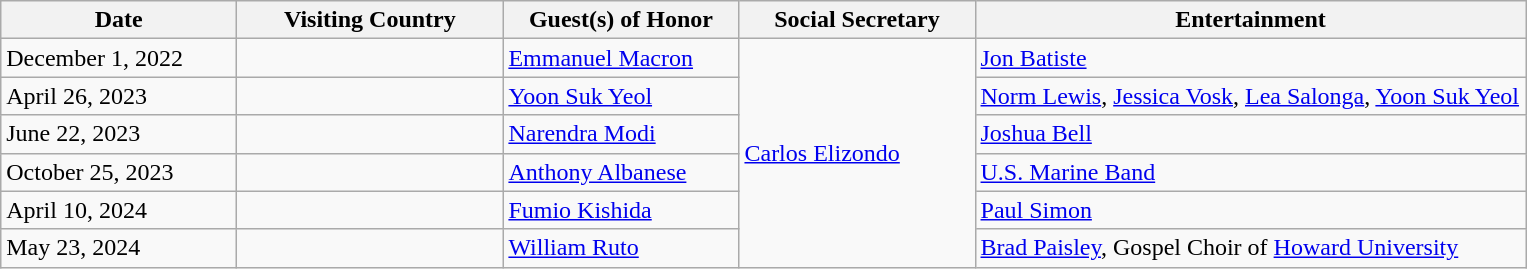<table class="wikitable">
<tr>
<th scope="col" style="width:150px;">Date</th>
<th scope="col" style="width:170px;">Visiting Country</th>
<th width=150>Guest(s) of Honor</th>
<th width=150>Social Secretary</th>
<th width=360>Entertainment</th>
</tr>
<tr>
<td>December 1, 2022</td>
<td></td>
<td><a href='#'>Emmanuel Macron</a></td>
<td rowspan="6"><a href='#'>Carlos Elizondo</a></td>
<td><a href='#'>Jon Batiste</a></td>
</tr>
<tr>
<td>April 26, 2023</td>
<td></td>
<td><a href='#'>Yoon Suk Yeol</a></td>
<td><a href='#'>Norm Lewis</a>, <a href='#'>Jessica Vosk</a>, <a href='#'>Lea Salonga</a>, <a href='#'>Yoon Suk Yeol</a> </td>
</tr>
<tr>
<td>June 22, 2023</td>
<td></td>
<td><a href='#'>Narendra Modi</a></td>
<td><a href='#'>Joshua Bell</a></td>
</tr>
<tr>
<td>October 25, 2023</td>
<td></td>
<td><a href='#'>Anthony Albanese</a></td>
<td><a href='#'>U.S. Marine Band</a></td>
</tr>
<tr>
<td>April 10, 2024</td>
<td></td>
<td><a href='#'>Fumio Kishida</a></td>
<td><a href='#'>Paul Simon</a></td>
</tr>
<tr>
<td>May 23, 2024</td>
<td></td>
<td><a href='#'>William Ruto</a></td>
<td><a href='#'>Brad Paisley</a>, Gospel Choir of <a href='#'>Howard University</a></td>
</tr>
</table>
